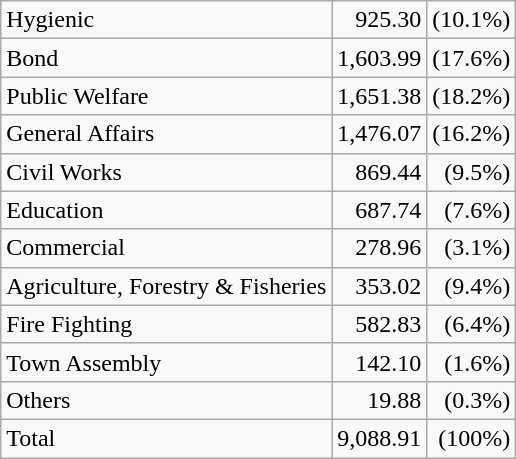<table class=wikitable>
<tr>
<td>Hygienic</td>
<td align=right>925.30</td>
<td align=right>(10.1%)</td>
</tr>
<tr>
<td>Bond</td>
<td align=right>1,603.99</td>
<td align=right>(17.6%)</td>
</tr>
<tr>
<td>Public Welfare</td>
<td align=right>1,651.38</td>
<td align=right>(18.2%)</td>
</tr>
<tr>
<td>General Affairs</td>
<td align=right>1,476.07</td>
<td align=right>(16.2%)</td>
</tr>
<tr>
<td>Civil Works</td>
<td align=right>869.44</td>
<td align=right>(9.5%)</td>
</tr>
<tr>
<td>Education</td>
<td align=right>687.74</td>
<td align=right>(7.6%)</td>
</tr>
<tr>
<td>Commercial</td>
<td align=right>278.96</td>
<td align=right>(3.1%)</td>
</tr>
<tr>
<td>Agriculture, Forestry & Fisheries</td>
<td align=right>353.02</td>
<td align=right>(9.4%)</td>
</tr>
<tr>
<td>Fire Fighting</td>
<td align=right>582.83</td>
<td align=right>(6.4%)</td>
</tr>
<tr>
<td>Town Assembly</td>
<td align=right>142.10</td>
<td align=right>(1.6%)</td>
</tr>
<tr>
<td>Others</td>
<td align=right>19.88</td>
<td align=right>(0.3%)</td>
</tr>
<tr>
<td>Total</td>
<td align=right>9,088.91</td>
<td align=right>(100%)</td>
</tr>
</table>
